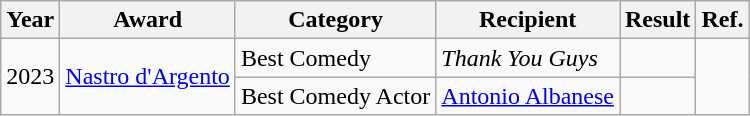<table class="wikitable">
<tr>
<th>Year</th>
<th>Award</th>
<th>Category</th>
<th>Recipient</th>
<th>Result</th>
<th>Ref.</th>
</tr>
<tr>
<td rowspan="2">2023</td>
<td rowspan="2"><a href='#'>Nastro d'Argento</a></td>
<td>Best Comedy</td>
<td><em>Thank You Guys</em></td>
<td></td>
<td rowspan="2"></td>
</tr>
<tr>
<td>Best Comedy Actor</td>
<td><a href='#'>Antonio Albanese</a></td>
<td></td>
</tr>
</table>
